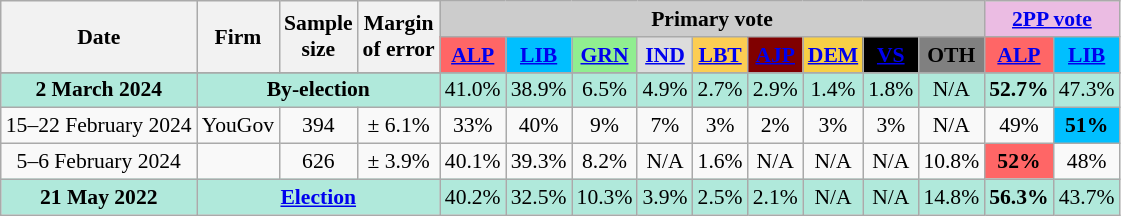<table class="nowrap wikitable tpl-blanktable" style=text-align:center;font-size:90%>
<tr>
<th rowspan=2>Date</th>
<th rowspan=2>Firm</th>
<th rowspan=2>Sample<br>size</th>
<th rowspan=2>Margin<br>of error</th>
<th colspan=9 class=unsortable style=background:#ccc>Primary vote</th>
<th colspan=2 class=unsortable style=background:#ebbce3><a href='#'>2PP vote</a></th>
</tr>
<tr>
<th style=background:#f66><a href='#'>ALP</a></th>
<th style=background:#00bfff><a href='#'>LIB</a></th>
<th style=background:#90ee90><a href='#'>GRN</a></th>
<th style=background:#DCDCDC><a href='#'>IND</a></th>
<th style=background:#FCCD53><a href='#'>LBT</a></th>
<th style=background:maroon><a href='#'>AJP</a></th>
<th style=background:#F7CF46><a href='#'>DEM</a></th>
<th style=background:black><a href='#'>VS</a></th>
<th style=background:gray>OTH</th>
<th style=background:#f66><a href='#'>ALP</a></th>
<th style=background:#00bfff><a href='#'>LIB</a></th>
</tr>
<tr>
</tr>
<tr style=background:#b0e9db>
<td style=text-align:center data-sort-value=21-May-2022><strong>2 March 2024</strong></td>
<td colspan=3 style=text-align:center><strong>By-election</strong></td>
<td>41.0%</td>
<td>38.9%</td>
<td>6.5%</td>
<td>4.9%</td>
<td>2.7%</td>
<td>2.9%</td>
<td>1.4%</td>
<td>1.8%</td>
<td>N/A</td>
<td><strong>52.7%</strong></td>
<td>47.3%</td>
</tr>
<tr>
<td>15–22 February 2024</td>
<td style="text-align:left;">YouGov</td>
<td>394</td>
<td>± 6.1%</td>
<td>33%</td>
<td>40%</td>
<td>9%</td>
<td>7%</td>
<td>3%</td>
<td>2%</td>
<td>3%</td>
<td>3%</td>
<td>N/A</td>
<td>49%</td>
<th style=background:#00bfff><strong>51%</strong></th>
</tr>
<tr>
<td>5–6 February 2024</td>
<td style="text-align:left;"></td>
<td>626</td>
<td>± 3.9%</td>
<td>40.1%</td>
<td>39.3%</td>
<td>8.2%</td>
<td>N/A</td>
<td>1.6%</td>
<td>N/A</td>
<td>N/A</td>
<td>N/A</td>
<td>10.8%</td>
<th style=background:#f66><strong>52%</strong></th>
<td>48%</td>
</tr>
<tr style=background:#b0e9db>
<td style=text-align:center data-sort-value=21-May-2022><strong>21 May 2022</strong></td>
<td colspan=3 style=text-align:center><strong><a href='#'>Election</a></strong></td>
<td>40.2%</td>
<td>32.5%</td>
<td>10.3%</td>
<td>3.9%</td>
<td>2.5%</td>
<td>2.1%</td>
<td>N/A</td>
<td>N/A</td>
<td>14.8%</td>
<td><strong>56.3%</strong></td>
<td>43.7%</td>
</tr>
</table>
